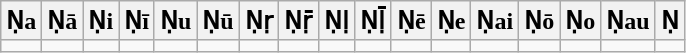<table class=wikitable>
<tr>
<th>Ṇa</th>
<th>Ṇā</th>
<th>Ṇi</th>
<th>Ṇī</th>
<th>Ṇu</th>
<th>Ṇū</th>
<th>Ṇṛ</th>
<th>Ṇṝ</th>
<th>Ṇḷ</th>
<th>Ṇḹ</th>
<th>Ṇē</th>
<th>Ṇe</th>
<th>Ṇai</th>
<th>Ṇō</th>
<th>Ṇo</th>
<th>Ṇau</th>
<th>Ṇ</th>
</tr>
<tr>
<td></td>
<td></td>
<td></td>
<td></td>
<td></td>
<td></td>
<td></td>
<td></td>
<td></td>
<td></td>
<td></td>
<td></td>
<td></td>
<td></td>
<td></td>
<td></td>
<td></td>
</tr>
</table>
